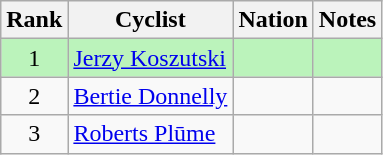<table class="wikitable sortable" style="text-align:center;">
<tr>
<th>Rank</th>
<th>Cyclist</th>
<th>Nation</th>
<th>Notes</th>
</tr>
<tr bgcolor=bbf3bb>
<td>1</td>
<td align=left><a href='#'>Jerzy Koszutski</a></td>
<td align=left></td>
<td></td>
</tr>
<tr>
<td>2</td>
<td align=left><a href='#'>Bertie Donnelly</a></td>
<td align=left></td>
<td></td>
</tr>
<tr>
<td>3</td>
<td align=left><a href='#'>Roberts Plūme</a></td>
<td align=left></td>
<td></td>
</tr>
</table>
